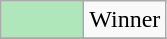<table class="wikitable">
<tr>
<td style="background:#afe6ba; width:3em;"></td>
<td>Winner</td>
</tr>
<tr>
</tr>
</table>
